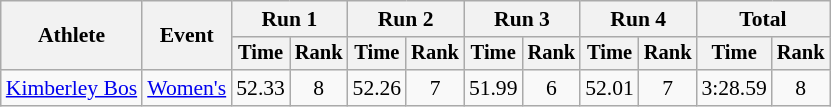<table class="wikitable" style="font-size:90%">
<tr>
<th rowspan="2">Athlete</th>
<th rowspan="2">Event</th>
<th colspan="2">Run 1</th>
<th colspan="2">Run 2</th>
<th colspan="2">Run 3</th>
<th colspan="2">Run 4</th>
<th colspan="2">Total</th>
</tr>
<tr style="font-size:95%">
<th>Time</th>
<th>Rank</th>
<th>Time</th>
<th>Rank</th>
<th>Time</th>
<th>Rank</th>
<th>Time</th>
<th>Rank</th>
<th>Time</th>
<th>Rank</th>
</tr>
<tr align=center>
<td align=left><a href='#'>Kimberley Bos</a></td>
<td align=left><a href='#'>Women's</a></td>
<td>52.33</td>
<td>8</td>
<td>52.26</td>
<td>7</td>
<td>51.99</td>
<td>6</td>
<td>52.01</td>
<td>7</td>
<td>3:28.59</td>
<td>8</td>
</tr>
</table>
